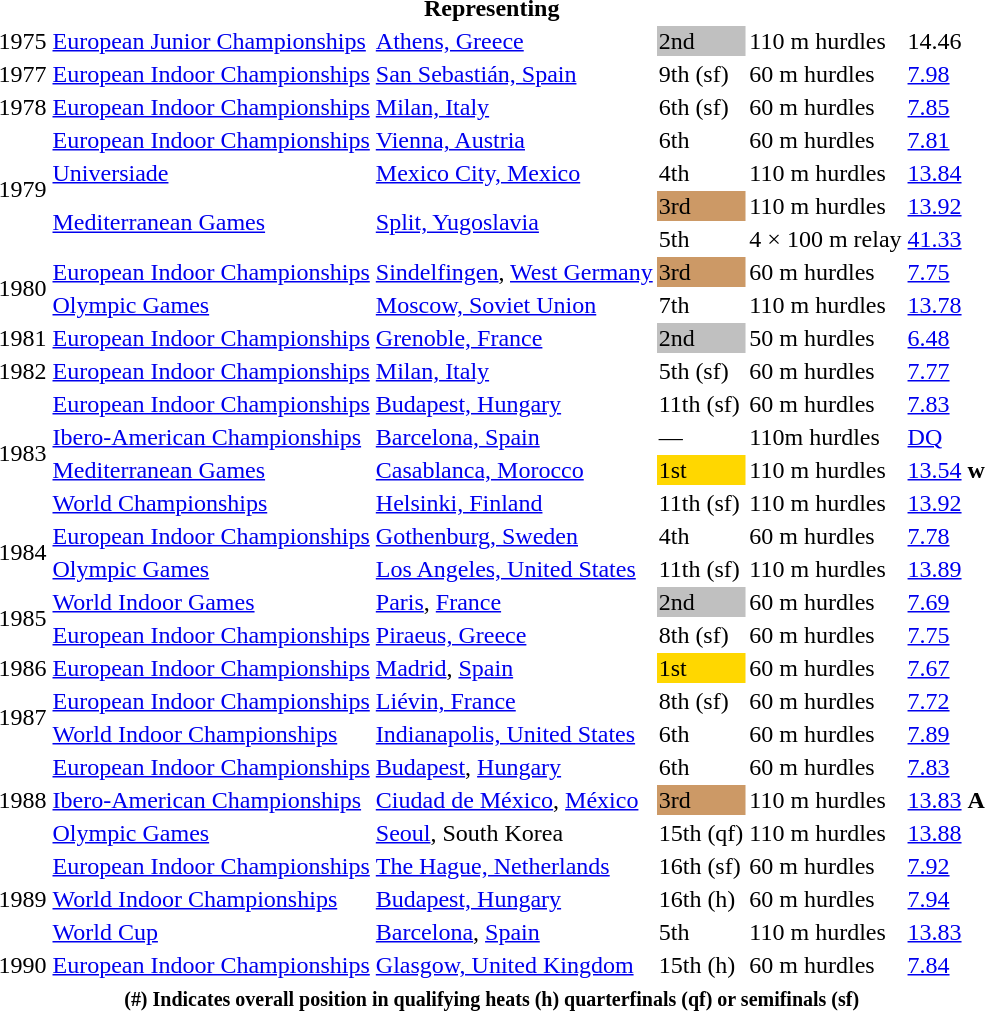<table>
<tr>
<th colspan="6">Representing </th>
</tr>
<tr>
<td>1975</td>
<td><a href='#'>European Junior Championships</a></td>
<td><a href='#'>Athens, Greece</a></td>
<td bgcolor=silver>2nd</td>
<td>110 m hurdles</td>
<td>14.46</td>
</tr>
<tr>
<td>1977</td>
<td><a href='#'>European Indoor Championships</a></td>
<td><a href='#'>San Sebastián, Spain</a></td>
<td>9th (sf)</td>
<td>60 m hurdles</td>
<td><a href='#'>7.98</a></td>
</tr>
<tr>
<td>1978</td>
<td><a href='#'>European Indoor Championships</a></td>
<td><a href='#'>Milan, Italy</a></td>
<td>6th (sf)</td>
<td>60 m hurdles</td>
<td><a href='#'>7.85</a></td>
</tr>
<tr>
<td rowspan=4>1979</td>
<td><a href='#'>European Indoor Championships</a></td>
<td><a href='#'>Vienna, Austria</a></td>
<td>6th</td>
<td>60 m hurdles</td>
<td><a href='#'>7.81</a></td>
</tr>
<tr>
<td><a href='#'>Universiade</a></td>
<td><a href='#'>Mexico City, Mexico</a></td>
<td>4th</td>
<td>110 m hurdles</td>
<td><a href='#'>13.84</a></td>
</tr>
<tr>
<td rowspan=2><a href='#'>Mediterranean Games</a></td>
<td rowspan=2><a href='#'>Split, Yugoslavia</a></td>
<td bgcolor=cc9966>3rd</td>
<td>110 m hurdles</td>
<td><a href='#'>13.92</a></td>
</tr>
<tr>
<td>5th</td>
<td>4 × 100 m relay</td>
<td><a href='#'>41.33</a></td>
</tr>
<tr>
<td rowspan=2>1980</td>
<td><a href='#'>European Indoor Championships</a></td>
<td><a href='#'>Sindelfingen</a>, <a href='#'>West Germany</a></td>
<td bgcolor="cc9966">3rd</td>
<td>60 m hurdles</td>
<td><a href='#'>7.75</a></td>
</tr>
<tr>
<td><a href='#'>Olympic Games</a></td>
<td><a href='#'>Moscow, Soviet Union</a></td>
<td>7th</td>
<td>110 m hurdles</td>
<td><a href='#'>13.78</a></td>
</tr>
<tr>
<td>1981</td>
<td><a href='#'>European Indoor Championships</a></td>
<td><a href='#'>Grenoble, France</a></td>
<td bgcolor="silver">2nd</td>
<td>50 m hurdles</td>
<td><a href='#'>6.48</a></td>
</tr>
<tr>
<td>1982</td>
<td><a href='#'>European Indoor Championships</a></td>
<td><a href='#'>Milan, Italy</a></td>
<td>5th (sf)</td>
<td>60 m hurdles</td>
<td><a href='#'>7.77</a></td>
</tr>
<tr>
<td rowspan=4>1983</td>
<td><a href='#'>European Indoor Championships</a></td>
<td><a href='#'>Budapest, Hungary</a></td>
<td>11th (sf)</td>
<td>60 m hurdles</td>
<td><a href='#'>7.83</a></td>
</tr>
<tr>
<td><a href='#'>Ibero-American Championships</a></td>
<td><a href='#'>Barcelona, Spain</a></td>
<td>—</td>
<td>110m hurdles</td>
<td><a href='#'>DQ</a></td>
</tr>
<tr>
<td><a href='#'>Mediterranean Games</a></td>
<td><a href='#'>Casablanca, Morocco</a></td>
<td bgcolor="gold">1st</td>
<td>110 m hurdles</td>
<td><a href='#'>13.54</a> <strong>w</strong></td>
</tr>
<tr>
<td><a href='#'>World Championships</a></td>
<td><a href='#'>Helsinki, Finland</a></td>
<td>11th (sf)</td>
<td>110 m hurdles</td>
<td><a href='#'>13.92</a></td>
</tr>
<tr>
<td rowspan=2>1984</td>
<td><a href='#'>European Indoor Championships</a></td>
<td><a href='#'>Gothenburg, Sweden</a></td>
<td>4th</td>
<td>60 m hurdles</td>
<td><a href='#'>7.78</a></td>
</tr>
<tr>
<td><a href='#'>Olympic Games</a></td>
<td><a href='#'>Los Angeles, United States</a></td>
<td>11th (sf)</td>
<td>110 m hurdles</td>
<td><a href='#'>13.89</a></td>
</tr>
<tr>
<td rowspan=2>1985</td>
<td><a href='#'>World Indoor Games</a></td>
<td><a href='#'>Paris</a>, <a href='#'>France</a></td>
<td bgcolor="silver">2nd</td>
<td>60 m hurdles</td>
<td><a href='#'>7.69</a></td>
</tr>
<tr>
<td><a href='#'>European Indoor Championships</a></td>
<td><a href='#'>Piraeus, Greece</a></td>
<td>8th (sf)</td>
<td>60 m hurdles</td>
<td><a href='#'>7.75</a></td>
</tr>
<tr>
<td>1986</td>
<td><a href='#'>European Indoor Championships</a></td>
<td><a href='#'>Madrid</a>, <a href='#'>Spain</a></td>
<td bgcolor="gold">1st</td>
<td>60 m hurdles</td>
<td><a href='#'>7.67</a></td>
</tr>
<tr>
<td rowspan=2>1987</td>
<td><a href='#'>European Indoor Championships</a></td>
<td><a href='#'>Liévin, France</a></td>
<td>8th (sf)</td>
<td>60 m hurdles</td>
<td><a href='#'>7.72</a></td>
</tr>
<tr>
<td><a href='#'>World Indoor Championships</a></td>
<td><a href='#'>Indianapolis, United States</a></td>
<td>6th</td>
<td>60 m hurdles</td>
<td><a href='#'>7.89</a></td>
</tr>
<tr>
<td rowspan=3>1988</td>
<td><a href='#'>European Indoor Championships</a></td>
<td><a href='#'>Budapest</a>, <a href='#'>Hungary</a></td>
<td>6th</td>
<td>60 m hurdles</td>
<td><a href='#'>7.83</a></td>
</tr>
<tr>
<td><a href='#'>Ibero-American Championships</a></td>
<td><a href='#'>Ciudad de México</a>, <a href='#'>México</a></td>
<td bgcolor="cc9966">3rd</td>
<td>110 m hurdles</td>
<td><a href='#'>13.83</a> <strong>A</strong></td>
</tr>
<tr>
<td><a href='#'>Olympic Games</a></td>
<td><a href='#'>Seoul</a>, South Korea</td>
<td>15th (qf)</td>
<td>110 m hurdles</td>
<td><a href='#'>13.88</a></td>
</tr>
<tr>
<td rowspan=3>1989</td>
<td><a href='#'>European Indoor Championships</a></td>
<td><a href='#'>The Hague, Netherlands</a></td>
<td>16th (sf)</td>
<td>60 m hurdles</td>
<td><a href='#'>7.92</a></td>
</tr>
<tr>
<td><a href='#'>World Indoor Championships</a></td>
<td><a href='#'>Budapest, Hungary</a></td>
<td>16th (h)</td>
<td>60 m hurdles</td>
<td><a href='#'>7.94</a></td>
</tr>
<tr>
<td><a href='#'>World Cup</a></td>
<td><a href='#'>Barcelona</a>, <a href='#'>Spain</a></td>
<td>5th</td>
<td>110 m hurdles</td>
<td><a href='#'>13.83</a></td>
</tr>
<tr>
<td>1990</td>
<td><a href='#'>European Indoor Championships</a></td>
<td><a href='#'>Glasgow, United Kingdom</a></td>
<td>15th (h)</td>
<td>60 m hurdles</td>
<td><a href='#'>7.84</a></td>
</tr>
<tr>
<th colspan=6><small>(#) Indicates overall position in qualifying heats (h) quarterfinals (qf) or semifinals (sf)</small></th>
</tr>
</table>
